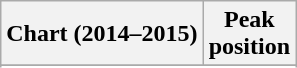<table class="wikitable sortable plainrowheaders" style="text-align:center;">
<tr>
<th scope="col">Chart (2014–2015)</th>
<th scope="col">Peak<br>position</th>
</tr>
<tr>
</tr>
<tr>
</tr>
</table>
